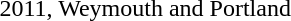<table>
<tr>
<td><br> 2011, Weymouth and Portland</td>
<td><br></td>
<td><br></td>
<td><br></td>
</tr>
<tr>
</tr>
</table>
